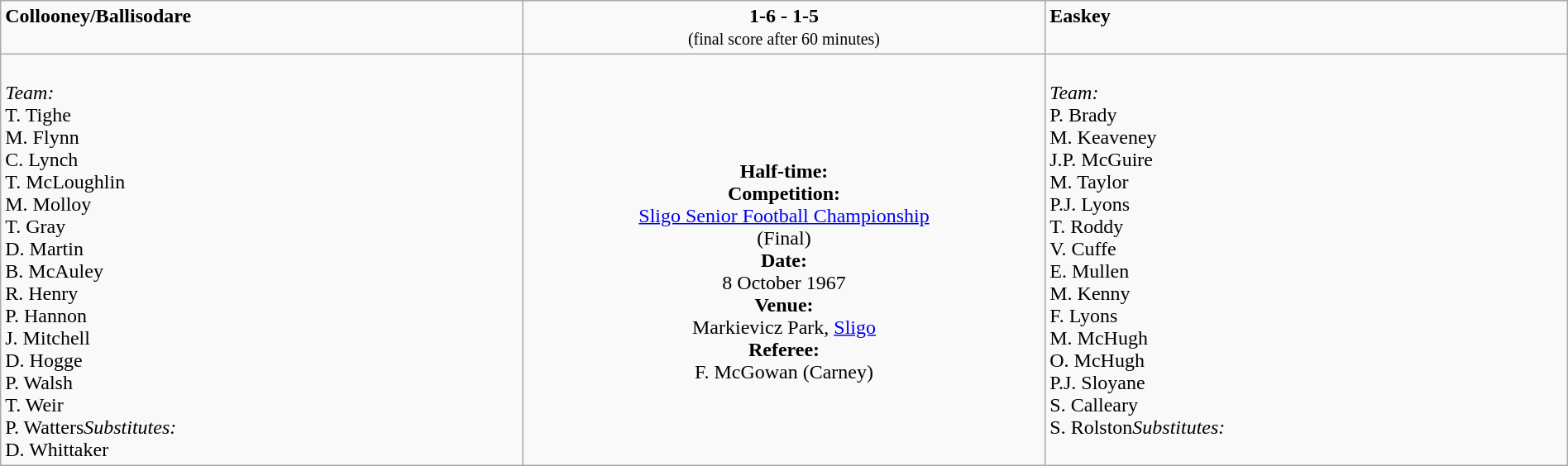<table border=0 class="wikitable" width=100%>
<tr>
<td width=33% valign=top><span><strong>Collooney/Ballisodare</strong></span><br><small></small></td>
<td width=33% valign=top align=center><span><strong>1-6 - 1-5</strong></span><br><small>(final score after 60 minutes)</small></td>
<td width=33% valign=top><span><strong>Easkey</strong></span><br><small></small></td>
</tr>
<tr>
<td valign=top><br><em>Team:</em>
<br>T. Tighe
<br>M. Flynn
<br>C. Lynch
<br>T. McLoughlin
<br>M. Molloy
<br>T. Gray
<br>D. Martin
<br>B. McAuley
<br>R. Henry
<br>P. Hannon
<br>J. Mitchell
<br>D. Hogge
<br>P. Walsh
<br>T. Weir
<br>P. Watters<em>Substitutes:</em>
<br>D. Whittaker</td>
<td valign=middle align=center><br><strong>Half-time:</strong><br><strong>Competition:</strong><br><a href='#'>Sligo Senior Football Championship</a><br>(Final)<br><strong>Date:</strong><br>8 October 1967<br><strong>Venue:</strong><br>Markievicz Park, <a href='#'>Sligo</a><br><strong>Referee:</strong><br>F. McGowan (Carney)<br></td>
<td valign=top><br><em>Team:</em>
<br>P. Brady
<br>M. Keaveney
<br>J.P. McGuire
<br>M. Taylor
<br>P.J. Lyons
<br>T. Roddy
<br>V. Cuffe
<br>E. Mullen
<br>M. Kenny
<br>F. Lyons
<br>M. McHugh
<br>O. McHugh
<br>P.J. Sloyane
<br>S. Calleary
<br>S. Rolston<em>Substitutes:</em>
<br></td>
</tr>
</table>
